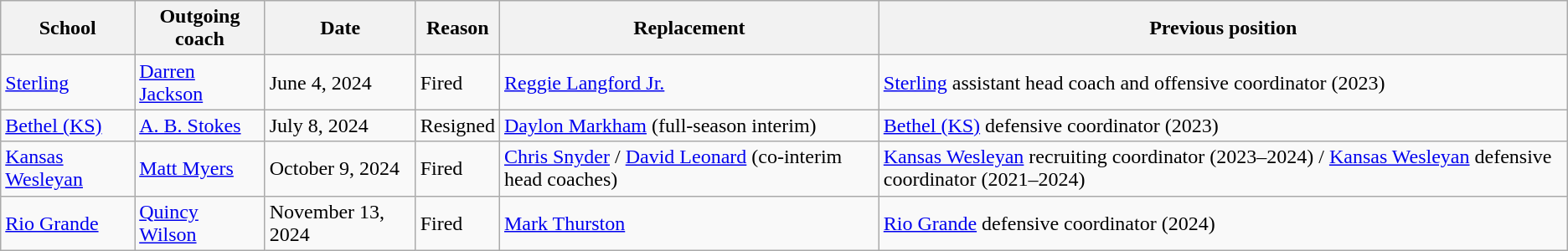<table class="wikitable sortable">
<tr>
<th>School</th>
<th>Outgoing coach</th>
<th>Date</th>
<th>Reason</th>
<th>Replacement</th>
<th>Previous position</th>
</tr>
<tr>
<td><a href='#'>Sterling</a></td>
<td><a href='#'>Darren Jackson</a></td>
<td>June 4, 2024</td>
<td>Fired</td>
<td><a href='#'>Reggie Langford Jr.</a></td>
<td><a href='#'>Sterling</a> assistant head coach and offensive coordinator (2023)</td>
</tr>
<tr>
<td><a href='#'>Bethel (KS)</a></td>
<td><a href='#'>A. B. Stokes</a></td>
<td>July 8, 2024</td>
<td>Resigned</td>
<td><a href='#'>Daylon Markham</a> (full-season interim)</td>
<td><a href='#'>Bethel (KS)</a> defensive coordinator (2023)</td>
</tr>
<tr>
<td><a href='#'>Kansas Wesleyan</a></td>
<td><a href='#'>Matt Myers</a></td>
<td>October 9, 2024</td>
<td>Fired</td>
<td><a href='#'>Chris Snyder</a> / <a href='#'>David Leonard</a> (co-interim head coaches)</td>
<td><a href='#'>Kansas Wesleyan</a> recruiting coordinator (2023–2024) / <a href='#'>Kansas Wesleyan</a> defensive coordinator (2021–2024)</td>
</tr>
<tr>
<td><a href='#'>Rio Grande</a></td>
<td><a href='#'>Quincy Wilson</a></td>
<td>November 13, 2024</td>
<td>Fired</td>
<td><a href='#'>Mark Thurston</a></td>
<td><a href='#'>Rio Grande</a> defensive coordinator (2024)</td>
</tr>
</table>
